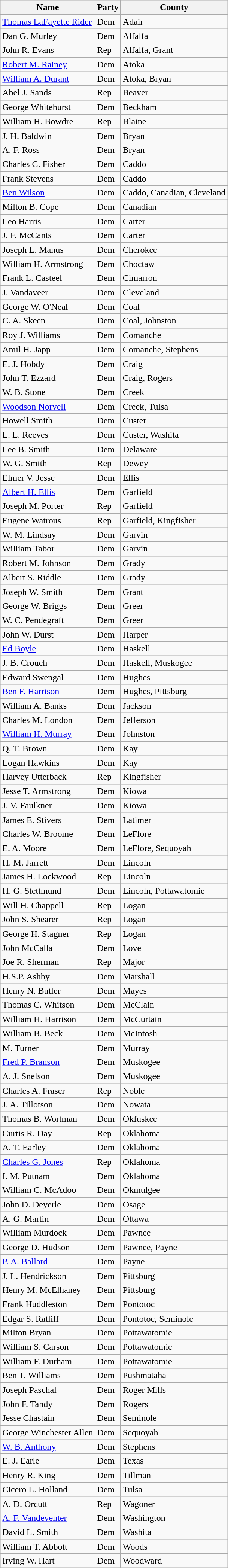<table class="wikitable sortable">
<tr>
<th>Name</th>
<th>Party</th>
<th>County</th>
</tr>
<tr>
<td><a href='#'>Thomas LaFayette Rider</a></td>
<td>Dem</td>
<td>Adair</td>
</tr>
<tr>
<td>Dan G. Murley</td>
<td>Dem</td>
<td>Alfalfa</td>
</tr>
<tr>
<td>John R. Evans</td>
<td>Rep</td>
<td>Alfalfa, Grant</td>
</tr>
<tr>
<td><a href='#'>Robert M. Rainey</a></td>
<td>Dem</td>
<td>Atoka</td>
</tr>
<tr>
<td><a href='#'>William A. Durant</a></td>
<td>Dem</td>
<td>Atoka, Bryan</td>
</tr>
<tr>
<td>Abel J. Sands</td>
<td>Rep</td>
<td>Beaver</td>
</tr>
<tr>
<td>George Whitehurst</td>
<td>Dem</td>
<td>Beckham</td>
</tr>
<tr>
<td>William H. Bowdre</td>
<td>Rep</td>
<td>Blaine</td>
</tr>
<tr>
<td>J. H. Baldwin</td>
<td>Dem</td>
<td>Bryan</td>
</tr>
<tr>
<td>A. F. Ross</td>
<td>Dem</td>
<td>Bryan</td>
</tr>
<tr>
<td>Charles C. Fisher</td>
<td>Dem</td>
<td>Caddo</td>
</tr>
<tr>
<td>Frank Stevens</td>
<td>Dem</td>
<td>Caddo</td>
</tr>
<tr>
<td><a href='#'>Ben Wilson</a></td>
<td>Dem</td>
<td>Caddo, Canadian, Cleveland</td>
</tr>
<tr>
<td>Milton B. Cope</td>
<td>Dem</td>
<td>Canadian</td>
</tr>
<tr>
<td>Leo Harris</td>
<td>Dem</td>
<td>Carter</td>
</tr>
<tr>
<td>J. F. McCants</td>
<td>Dem</td>
<td>Carter</td>
</tr>
<tr>
<td>Joseph L. Manus</td>
<td>Dem</td>
<td>Cherokee</td>
</tr>
<tr>
<td>William H. Armstrong</td>
<td>Dem</td>
<td>Choctaw</td>
</tr>
<tr>
<td>Frank L. Casteel</td>
<td>Dem</td>
<td>Cimarron</td>
</tr>
<tr>
<td>J. Vandaveer</td>
<td>Dem</td>
<td>Cleveland</td>
</tr>
<tr>
<td>George W. O'Neal</td>
<td>Dem</td>
<td>Coal</td>
</tr>
<tr>
<td>C. A. Skeen</td>
<td>Dem</td>
<td>Coal, Johnston</td>
</tr>
<tr>
<td>Roy J. Williams</td>
<td>Dem</td>
<td>Comanche</td>
</tr>
<tr>
<td>Amil H. Japp</td>
<td>Dem</td>
<td>Comanche, Stephens</td>
</tr>
<tr>
<td>E. J. Hobdy</td>
<td>Dem</td>
<td>Craig</td>
</tr>
<tr>
<td>John T. Ezzard</td>
<td>Dem</td>
<td>Craig, Rogers</td>
</tr>
<tr>
<td>W. B. Stone</td>
<td>Dem</td>
<td>Creek</td>
</tr>
<tr>
<td><a href='#'>Woodson Norvell</a></td>
<td>Dem</td>
<td>Creek, Tulsa</td>
</tr>
<tr>
<td>Howell Smith</td>
<td>Dem</td>
<td>Custer</td>
</tr>
<tr>
<td>L. L. Reeves</td>
<td>Dem</td>
<td>Custer, Washita</td>
</tr>
<tr>
<td>Lee B. Smith</td>
<td>Dem</td>
<td>Delaware</td>
</tr>
<tr>
<td>W. G. Smith</td>
<td>Rep</td>
<td>Dewey</td>
</tr>
<tr>
<td>Elmer V. Jesse</td>
<td>Dem</td>
<td>Ellis</td>
</tr>
<tr>
<td><a href='#'>Albert H. Ellis</a></td>
<td>Dem</td>
<td>Garfield</td>
</tr>
<tr>
<td>Joseph M. Porter</td>
<td>Rep</td>
<td>Garfield</td>
</tr>
<tr>
<td>Eugene Watrous</td>
<td>Rep</td>
<td>Garfield, Kingfisher</td>
</tr>
<tr>
<td>W. M. Lindsay</td>
<td>Dem</td>
<td>Garvin</td>
</tr>
<tr>
<td>William Tabor</td>
<td>Dem</td>
<td>Garvin</td>
</tr>
<tr>
<td>Robert M. Johnson</td>
<td>Dem</td>
<td>Grady</td>
</tr>
<tr>
<td>Albert S. Riddle</td>
<td>Dem</td>
<td>Grady</td>
</tr>
<tr>
<td>Joseph W. Smith</td>
<td>Dem</td>
<td>Grant</td>
</tr>
<tr>
<td>George W. Briggs</td>
<td>Dem</td>
<td>Greer</td>
</tr>
<tr>
<td>W. C. Pendegraft</td>
<td>Dem</td>
<td>Greer</td>
</tr>
<tr>
<td>John W. Durst</td>
<td>Dem</td>
<td>Harper</td>
</tr>
<tr>
<td><a href='#'>Ed Boyle</a></td>
<td>Dem</td>
<td>Haskell</td>
</tr>
<tr>
<td>J. B. Crouch</td>
<td>Dem</td>
<td>Haskell, Muskogee</td>
</tr>
<tr>
<td>Edward Swengal</td>
<td>Dem</td>
<td>Hughes</td>
</tr>
<tr>
<td><a href='#'>Ben F. Harrison</a></td>
<td>Dem</td>
<td>Hughes, Pittsburg</td>
</tr>
<tr>
<td>William A. Banks</td>
<td>Dem</td>
<td>Jackson</td>
</tr>
<tr>
<td>Charles M. London</td>
<td>Dem</td>
<td>Jefferson</td>
</tr>
<tr>
<td><a href='#'>William H. Murray</a></td>
<td>Dem</td>
<td>Johnston</td>
</tr>
<tr>
<td>Q. T. Brown</td>
<td>Dem</td>
<td>Kay</td>
</tr>
<tr>
<td>Logan Hawkins</td>
<td>Dem</td>
<td>Kay</td>
</tr>
<tr>
<td>Harvey Utterback</td>
<td>Rep</td>
<td>Kingfisher</td>
</tr>
<tr>
<td>Jesse T. Armstrong</td>
<td>Dem</td>
<td>Kiowa</td>
</tr>
<tr>
<td>J. V. Faulkner</td>
<td>Dem</td>
<td>Kiowa</td>
</tr>
<tr>
<td>James E. Stivers</td>
<td>Dem</td>
<td>Latimer</td>
</tr>
<tr>
<td>Charles W. Broome</td>
<td>Dem</td>
<td>LeFlore</td>
</tr>
<tr>
<td>E. A. Moore</td>
<td>Dem</td>
<td>LeFlore, Sequoyah</td>
</tr>
<tr>
<td>H. M. Jarrett</td>
<td>Dem</td>
<td>Lincoln</td>
</tr>
<tr>
<td>James H. Lockwood</td>
<td>Rep</td>
<td>Lincoln</td>
</tr>
<tr>
<td>H. G. Stettmund</td>
<td>Dem</td>
<td>Lincoln, Pottawatomie</td>
</tr>
<tr>
<td>Will H. Chappell</td>
<td>Rep</td>
<td>Logan</td>
</tr>
<tr>
<td>John S. Shearer</td>
<td>Rep</td>
<td>Logan</td>
</tr>
<tr>
<td>George H. Stagner</td>
<td>Rep</td>
<td>Logan</td>
</tr>
<tr>
<td>John McCalla</td>
<td>Dem</td>
<td>Love</td>
</tr>
<tr>
<td>Joe R. Sherman</td>
<td>Rep</td>
<td>Major</td>
</tr>
<tr>
<td>H.S.P. Ashby</td>
<td>Dem</td>
<td>Marshall</td>
</tr>
<tr>
<td>Henry N. Butler</td>
<td>Dem</td>
<td>Mayes</td>
</tr>
<tr>
<td>Thomas C. Whitson</td>
<td>Dem</td>
<td>McClain</td>
</tr>
<tr>
<td>William H. Harrison</td>
<td>Dem</td>
<td>McCurtain</td>
</tr>
<tr>
<td>William B. Beck</td>
<td>Dem</td>
<td>McIntosh</td>
</tr>
<tr>
<td>M. Turner</td>
<td>Dem</td>
<td>Murray</td>
</tr>
<tr>
<td><a href='#'>Fred P. Branson</a></td>
<td>Dem</td>
<td>Muskogee</td>
</tr>
<tr>
<td>A. J. Snelson</td>
<td>Dem</td>
<td>Muskogee</td>
</tr>
<tr>
<td>Charles A. Fraser</td>
<td>Rep</td>
<td>Noble</td>
</tr>
<tr>
<td>J. A. Tillotson</td>
<td>Dem</td>
<td>Nowata</td>
</tr>
<tr>
<td>Thomas B. Wortman</td>
<td>Dem</td>
<td>Okfuskee</td>
</tr>
<tr>
<td>Curtis R. Day</td>
<td>Rep</td>
<td>Oklahoma</td>
</tr>
<tr>
<td>A. T. Earley</td>
<td>Dem</td>
<td>Oklahoma</td>
</tr>
<tr>
<td><a href='#'>Charles G. Jones</a></td>
<td>Rep</td>
<td>Oklahoma</td>
</tr>
<tr>
<td>I. M. Putnam</td>
<td>Dem</td>
<td>Oklahoma</td>
</tr>
<tr>
<td>William C. McAdoo</td>
<td>Dem</td>
<td>Okmulgee</td>
</tr>
<tr>
<td>John D. Deyerle</td>
<td>Dem</td>
<td>Osage</td>
</tr>
<tr>
<td>A. G. Martin</td>
<td>Dem</td>
<td>Ottawa</td>
</tr>
<tr>
<td>William Murdock</td>
<td>Dem</td>
<td>Pawnee</td>
</tr>
<tr>
<td>George D. Hudson</td>
<td>Dem</td>
<td>Pawnee, Payne</td>
</tr>
<tr>
<td><a href='#'>P. A. Ballard</a></td>
<td>Dem</td>
<td>Payne</td>
</tr>
<tr>
<td>J. L. Hendrickson</td>
<td>Dem</td>
<td>Pittsburg</td>
</tr>
<tr>
<td>Henry M. McElhaney</td>
<td>Dem</td>
<td>Pittsburg</td>
</tr>
<tr>
<td>Frank Huddleston</td>
<td>Dem</td>
<td>Pontotoc</td>
</tr>
<tr>
<td>Edgar S. Ratliff</td>
<td>Dem</td>
<td>Pontotoc, Seminole</td>
</tr>
<tr>
<td>Milton Bryan</td>
<td>Dem</td>
<td>Pottawatomie</td>
</tr>
<tr>
<td>William S. Carson</td>
<td>Dem</td>
<td>Pottawatomie</td>
</tr>
<tr>
<td>William F. Durham</td>
<td>Dem</td>
<td>Pottawatomie</td>
</tr>
<tr>
<td>Ben T. Williams</td>
<td>Dem</td>
<td>Pushmataha</td>
</tr>
<tr>
<td>Joseph Paschal</td>
<td>Dem</td>
<td>Roger Mills</td>
</tr>
<tr>
<td>John F. Tandy</td>
<td>Dem</td>
<td>Rogers</td>
</tr>
<tr>
<td>Jesse Chastain</td>
<td>Dem</td>
<td>Seminole</td>
</tr>
<tr>
<td>George Winchester Allen</td>
<td>Dem</td>
<td>Sequoyah</td>
</tr>
<tr>
<td><a href='#'>W. B. Anthony</a></td>
<td>Dem</td>
<td>Stephens</td>
</tr>
<tr>
<td>E. J. Earle</td>
<td>Dem</td>
<td>Texas</td>
</tr>
<tr>
<td>Henry R. King</td>
<td>Dem</td>
<td>Tillman</td>
</tr>
<tr>
<td>Cicero L. Holland</td>
<td>Dem</td>
<td>Tulsa</td>
</tr>
<tr>
<td>A. D. Orcutt</td>
<td>Rep</td>
<td>Wagoner</td>
</tr>
<tr>
<td><a href='#'>A. F. Vandeventer</a></td>
<td>Dem</td>
<td>Washington</td>
</tr>
<tr>
<td>David L. Smith</td>
<td>Dem</td>
<td>Washita</td>
</tr>
<tr>
<td>William T. Abbott</td>
<td>Dem</td>
<td>Woods</td>
</tr>
<tr>
<td>Irving W. Hart</td>
<td>Dem</td>
<td>Woodward</td>
</tr>
</table>
